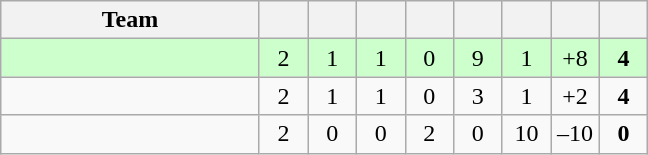<table class="wikitable" style="text-align: center;">
<tr>
<th width=165>Team</th>
<th width=25></th>
<th width=25></th>
<th width=25></th>
<th width=25></th>
<th width=25></th>
<th width=25></th>
<th width=25></th>
<th width=25></th>
</tr>
<tr style="background:#ccffcc;">
<td style="text-align:left;"></td>
<td>2</td>
<td>1</td>
<td>1</td>
<td>0</td>
<td>9</td>
<td>1</td>
<td>+8</td>
<td><strong>4</strong></td>
</tr>
<tr align=center>
<td style="text-align:left;"></td>
<td>2</td>
<td>1</td>
<td>1</td>
<td>0</td>
<td>3</td>
<td>1</td>
<td>+2</td>
<td><strong>4</strong></td>
</tr>
<tr align=center>
<td style="text-align:left;"></td>
<td>2</td>
<td>0</td>
<td>0</td>
<td>2</td>
<td>0</td>
<td>10</td>
<td>–10</td>
<td><strong>0</strong></td>
</tr>
</table>
